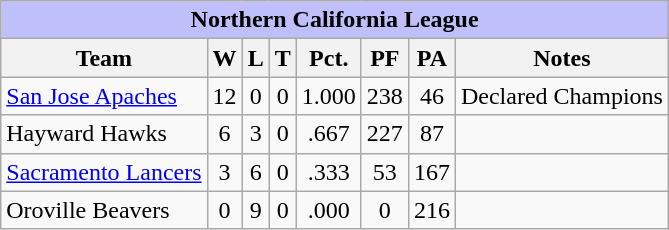<table class="wikitable">
<tr style="background:#bfbffb;">
<td colspan="8" style="text-align:center;"><strong>Northern California League</strong></td>
</tr>
<tr style="background:#efefef;">
<th>Team</th>
<th>W</th>
<th>L</th>
<th>T</th>
<th>Pct.</th>
<th>PF</th>
<th>PA</th>
<th>Notes</th>
</tr>
<tr align="center">
<td align="left"><a href='#'>San Jose Apaches</a></td>
<td>12</td>
<td>0</td>
<td>0</td>
<td>1.000</td>
<td>238</td>
<td>46</td>
<td>Declared Champions</td>
</tr>
<tr align="center">
<td align="left">Hayward Hawks</td>
<td>6</td>
<td>3</td>
<td>0</td>
<td>.667</td>
<td>227</td>
<td>87</td>
<td></td>
</tr>
<tr align="center">
<td align="left"><a href='#'>Sacramento Lancers</a></td>
<td>3</td>
<td>6</td>
<td>0</td>
<td>.333</td>
<td>53</td>
<td>167</td>
<td></td>
</tr>
<tr align="center">
<td align="left">Oroville Beavers</td>
<td>0</td>
<td>9</td>
<td>0</td>
<td>.000</td>
<td>0</td>
<td>216</td>
<td></td>
</tr>
</table>
